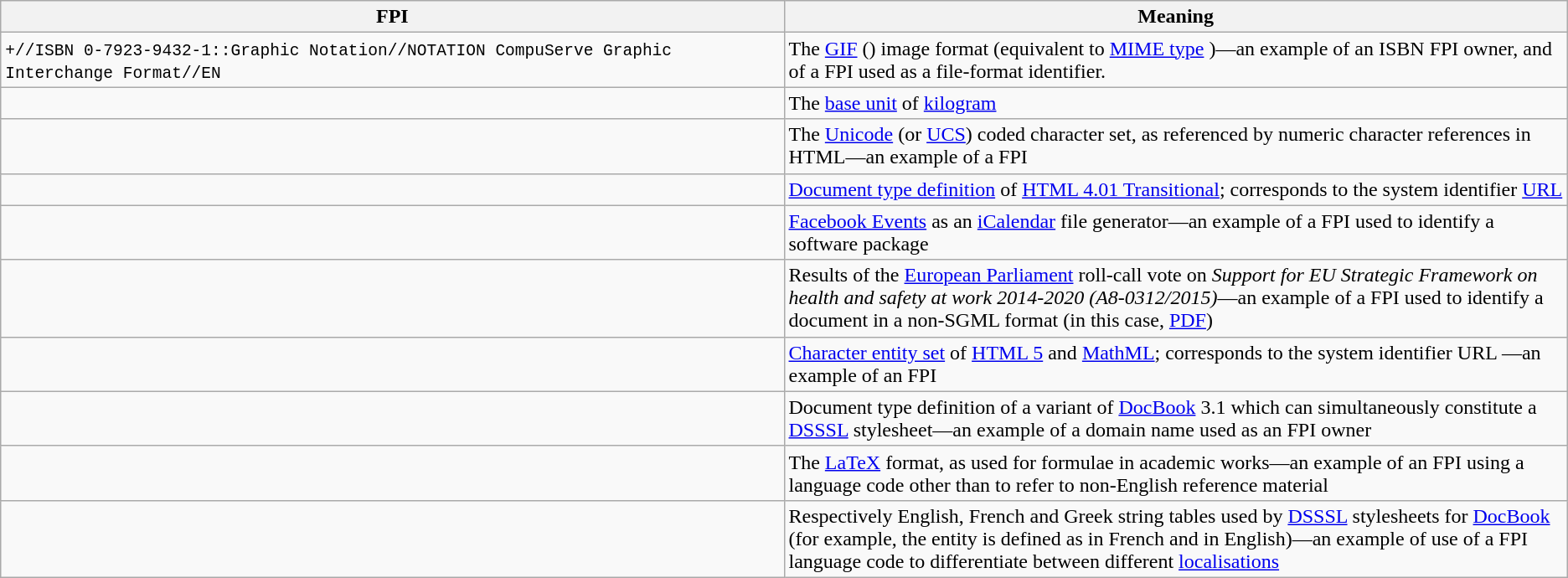<table class="wikitable">
<tr>
<th style="width: 50%">FPI</th>
<th style="width: 50%">Meaning</th>
</tr>
<tr>
<td><code>+//ISBN 0-7923-9432-1::Graphic Notation//NOTATION CompuServe Graphic Interchange Format//EN</code></td>
<td>The <a href='#'>GIF</a> () image format (equivalent to <a href='#'>MIME type</a> )—an example of an ISBN FPI owner, and of a  FPI used as a file-format identifier.</td>
</tr>
<tr>
<td></td>
<td>The <em></em> <a href='#'>base unit</a> of <a href='#'>kilogram</a></td>
</tr>
<tr>
<td></td>
<td>The <a href='#'>Unicode</a> (or <a href='#'>UCS</a>) coded character set, as referenced by numeric character references in HTML—an example of a  FPI</td>
</tr>
<tr>
<td></td>
<td><a href='#'>Document type definition</a> of <a href='#'>HTML 4.01 Transitional</a>; corresponds to the system identifier <a href='#'>URL</a> </td>
</tr>
<tr>
<td></td>
<td><a href='#'>Facebook Events</a> as an <a href='#'>iCalendar</a> file generator—an example of a  FPI used to identify a software package</td>
</tr>
<tr>
<td></td>
<td>Results of the <a href='#'>European Parliament</a> roll-call vote on <em>Support for EU Strategic Framework on health and safety at work 2014-2020 (A8-0312/2015)</em>—an example of a  FPI used to identify a document in a non-SGML format (in this case, <a href='#'>PDF</a>)</td>
</tr>
<tr>
<td></td>
<td><a href='#'>Character entity set</a> of <a href='#'>HTML 5</a> and <a href='#'>MathML</a>; corresponds to the system identifier URL —an example of an  FPI</td>
</tr>
<tr>
<td></td>
<td>Document type definition of a variant of <a href='#'>DocBook</a> 3.1 which can simultaneously constitute a <a href='#'>DSSSL</a> stylesheet—an example of a domain name used as an FPI owner</td>
</tr>
<tr>
<td></td>
<td>The <a href='#'>LaTeX</a> format, as used for formulae in academic works—an example of an FPI using a language code other than  to refer to non-English reference material</td>
</tr>
<tr>
<td></td>
<td>Respectively English, French and Greek string tables used by <a href='#'>DSSSL</a> stylesheets for <a href='#'>DocBook</a> (for example, the entity  is defined as  in French and  in English)—an example of use of a FPI language code to differentiate between different <a href='#'>localisations</a></td>
</tr>
</table>
